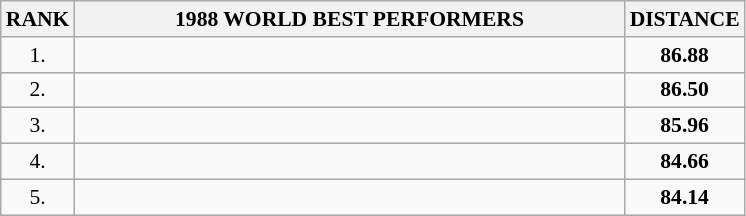<table class="wikitable" style="border-collapse: collapse; font-size: 90%;">
<tr>
<th>RANK</th>
<th align="center" style="width: 25em">1988 WORLD BEST PERFORMERS</th>
<th align="center" style="width: 5em">DISTANCE</th>
</tr>
<tr>
<td align="center">1.</td>
<td></td>
<td align="center"><strong>86.88</strong></td>
</tr>
<tr>
<td align="center">2.</td>
<td></td>
<td align="center"><strong>86.50</strong></td>
</tr>
<tr>
<td align="center">3.</td>
<td></td>
<td align="center"><strong>85.96</strong></td>
</tr>
<tr>
<td align="center">4.</td>
<td></td>
<td align="center"><strong>84.66</strong></td>
</tr>
<tr>
<td align="center">5.</td>
<td></td>
<td align="center"><strong>84.14</strong></td>
</tr>
</table>
